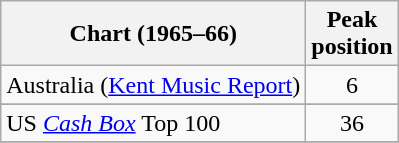<table class="wikitable sortable">
<tr>
<th>Chart (1965–66)</th>
<th>Peak<br>position</th>
</tr>
<tr>
<td>Australia (<a href='#'>Kent Music Report</a>)</td>
<td align="center">6</td>
</tr>
<tr>
</tr>
<tr>
</tr>
<tr>
</tr>
<tr>
</tr>
<tr>
</tr>
<tr>
</tr>
<tr>
</tr>
<tr>
</tr>
<tr>
</tr>
<tr>
<td>US <a href='#'><em>Cash Box</em></a> Top 100</td>
<td align="center">36</td>
</tr>
<tr>
</tr>
</table>
